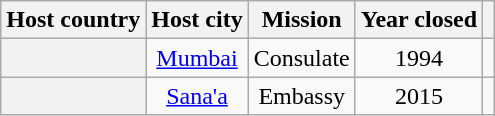<table class="wikitable plainrowheaders" style="text-align:center;">
<tr>
<th scope="col">Host country</th>
<th scope="col">Host city</th>
<th scope="col">Mission</th>
<th scope="col">Year closed</th>
<th scope="col"></th>
</tr>
<tr>
<th scope="row"></th>
<td><a href='#'>Mumbai</a></td>
<td>Consulate</td>
<td>1994</td>
<td></td>
</tr>
<tr>
<th scope="row"></th>
<td><a href='#'>Sana'a</a></td>
<td>Embassy</td>
<td>2015</td>
<td></td>
</tr>
</table>
